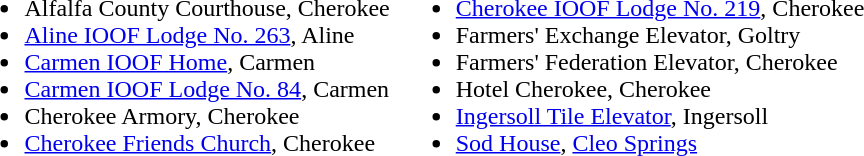<table>
<tr ---- valign="top">
<td><br><ul><li>Alfalfa County Courthouse, Cherokee</li><li><a href='#'>Aline IOOF Lodge No. 263</a>, Aline</li><li><a href='#'>Carmen IOOF Home</a>, Carmen</li><li><a href='#'>Carmen IOOF Lodge No. 84</a>, Carmen</li><li>Cherokee Armory, Cherokee</li><li><a href='#'>Cherokee Friends Church</a>, Cherokee</li></ul></td>
<td><br><ul><li><a href='#'>Cherokee IOOF Lodge No. 219</a>, Cherokee</li><li>Farmers' Exchange Elevator, Goltry</li><li>Farmers' Federation Elevator, Cherokee</li><li>Hotel Cherokee, Cherokee</li><li><a href='#'>Ingersoll Tile Elevator</a>, Ingersoll</li><li><a href='#'>Sod House</a>, <a href='#'>Cleo Springs</a></li></ul></td>
</tr>
</table>
